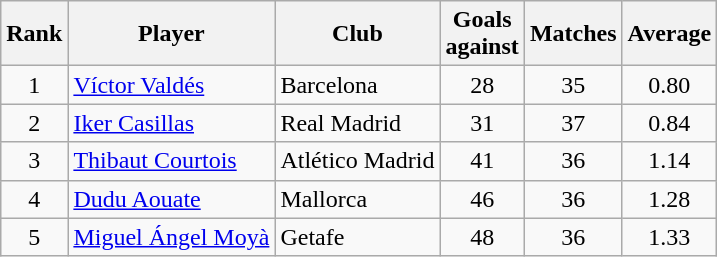<table class="wikitable" style="text-align:center">
<tr>
<th>Rank</th>
<th>Player</th>
<th>Club</th>
<th>Goals <br> against</th>
<th>Matches</th>
<th>Average</th>
</tr>
<tr>
<td>1</td>
<td align="left"> <a href='#'>Víctor Valdés</a></td>
<td align="left">Barcelona</td>
<td>28</td>
<td>35</td>
<td>0.80</td>
</tr>
<tr>
<td>2</td>
<td align="left"> <a href='#'>Iker Casillas</a></td>
<td align="left">Real Madrid</td>
<td>31</td>
<td>37</td>
<td>0.84</td>
</tr>
<tr>
<td>3</td>
<td align="left"> <a href='#'>Thibaut Courtois</a></td>
<td align="left">Atlético Madrid</td>
<td>41</td>
<td>36</td>
<td>1.14</td>
</tr>
<tr>
<td>4</td>
<td align="left"> <a href='#'>Dudu Aouate</a></td>
<td align="left">Mallorca</td>
<td>46</td>
<td>36</td>
<td>1.28</td>
</tr>
<tr>
<td>5</td>
<td align="left"> <a href='#'>Miguel Ángel Moyà</a></td>
<td align="left">Getafe</td>
<td>48</td>
<td>36</td>
<td>1.33</td>
</tr>
</table>
